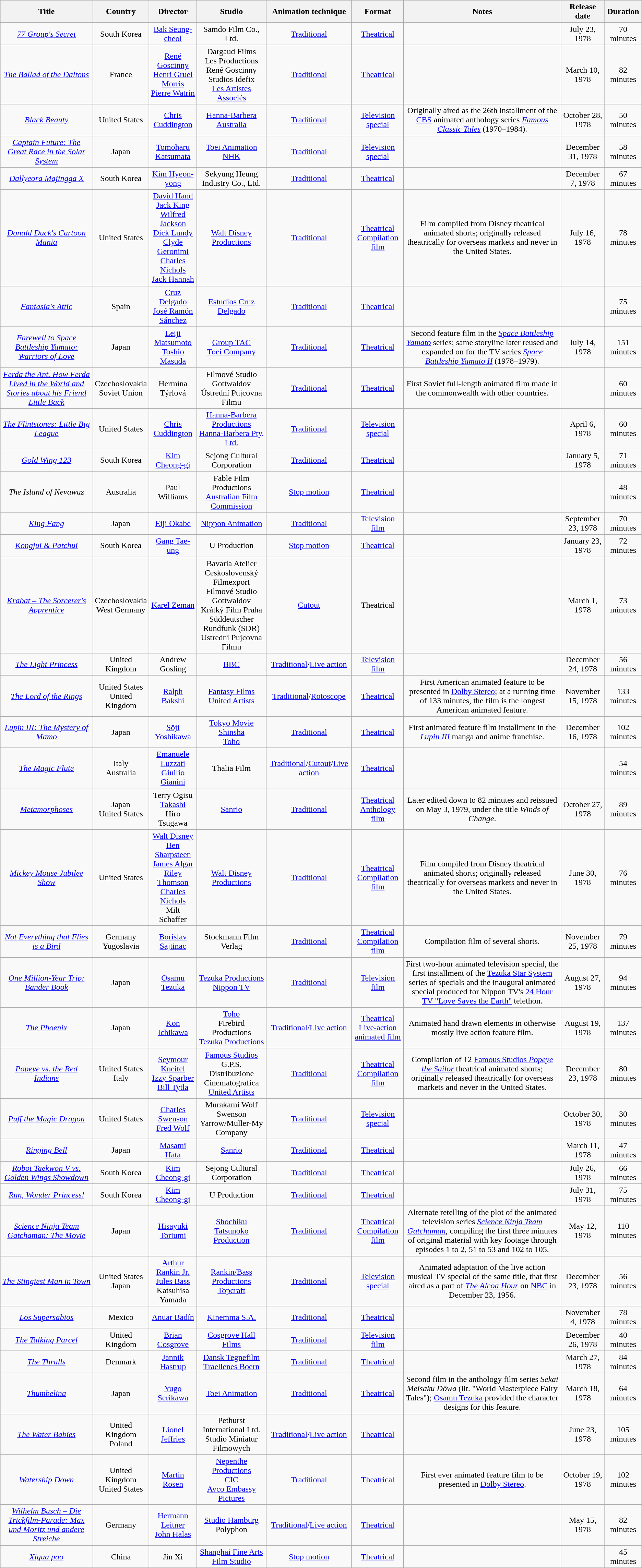<table class="wikitable sortable" style="text-align:center; margin=auto; ">
<tr>
<th scope="col">Title</th>
<th scope="col">Country</th>
<th scope="col">Director</th>
<th scope="col">Studio</th>
<th scope="col">Animation technique</th>
<th scope="col">Format</th>
<th>Notes</th>
<th>Release date</th>
<th>Duration</th>
</tr>
<tr>
<td><em><a href='#'>77 Group's Secret</a></em> <br> </td>
<td>South Korea</td>
<td><a href='#'>Bak Seung-cheol</a></td>
<td>Samdo Film Co., Ltd.</td>
<td><a href='#'>Traditional</a></td>
<td><a href='#'>Theatrical</a></td>
<td></td>
<td>July 23, 1978</td>
<td>70 minutes</td>
</tr>
<tr>
<td><em><a href='#'>The Ballad of the Daltons</a></em> <br> </td>
<td>France</td>
<td><a href='#'>René Goscinny</a> <br> <a href='#'>Henri Gruel</a> <br> <a href='#'>Morris</a> <br> <a href='#'>Pierre Watrin</a></td>
<td>Dargaud Films <br> Les Productions René Goscinny <br> Studios Idefix <br> <a href='#'>Les Artistes Associés</a> </td>
<td><a href='#'>Traditional</a></td>
<td><a href='#'>Theatrical</a></td>
<td></td>
<td>March 10, 1978</td>
<td>82 minutes</td>
</tr>
<tr>
<td><em><a href='#'>Black Beauty</a></em></td>
<td>United States</td>
<td><a href='#'>Chris Cuddington</a></td>
<td><a href='#'>Hanna-Barbera Australia</a></td>
<td><a href='#'>Traditional</a></td>
<td><a href='#'>Television special</a></td>
<td>Originally aired as the 26th installment of the <a href='#'>CBS</a> animated anthology series <em><a href='#'>Famous Classic Tales</a></em> (1970–1984).</td>
<td>October 28, 1978</td>
<td>50 minutes</td>
</tr>
<tr>
<td><em><a href='#'>Captain Future: The Great Race in the Solar System</a></em> <br> </td>
<td>Japan</td>
<td><a href='#'>Tomoharu Katsumata</a></td>
<td><a href='#'>Toei Animation</a> <br> <a href='#'>NHK</a> </td>
<td><a href='#'>Traditional</a></td>
<td><a href='#'>Television special</a></td>
<td></td>
<td>December 31, 1978</td>
<td>58 minutes</td>
</tr>
<tr>
<td><em><a href='#'>Dallyeora Majingga X</a></em> <br> </td>
<td>South Korea</td>
<td><a href='#'>Kim Hyeon-yong</a></td>
<td>Sekyung Heung Industry Co., Ltd.</td>
<td><a href='#'>Traditional</a></td>
<td><a href='#'>Theatrical</a></td>
<td></td>
<td>December 7, 1978</td>
<td>67 minutes</td>
</tr>
<tr>
<td><em><a href='#'>Donald Duck's Cartoon Mania</a></em></td>
<td>United States</td>
<td><a href='#'>David Hand</a> <br> <a href='#'>Jack King</a> <br> <a href='#'>Wilfred Jackson</a> <br> <a href='#'>Dick Lundy</a> <br> <a href='#'>Clyde Geronimi</a> <br> <a href='#'>Charles Nichols</a> <br> <a href='#'>Jack Hannah</a></td>
<td><a href='#'>Walt Disney Productions</a></td>
<td><a href='#'>Traditional</a></td>
<td><a href='#'>Theatrical</a> <br> <a href='#'>Compilation film</a></td>
<td>Film compiled from Disney theatrical animated shorts; originally released theatrically for overseas markets and never in the United States.</td>
<td>July 16, 1978</td>
<td>78 minutes</td>
</tr>
<tr>
<td><em><a href='#'>Fantasia's Attic</a></em> <br> </td>
<td>Spain</td>
<td><a href='#'>Cruz Delgado</a> <br> <a href='#'>José Ramón Sánchez</a></td>
<td><a href='#'>Estudios Cruz Delgado</a></td>
<td><a href='#'>Traditional</a></td>
<td><a href='#'>Theatrical</a></td>
<td></td>
<td></td>
<td>75 minutes</td>
</tr>
<tr>
<td><em><a href='#'>Farewell to Space Battleship Yamato: Warriors of Love</a></em> <br> </td>
<td>Japan</td>
<td><a href='#'>Leiji Matsumoto</a> <br> <a href='#'>Toshio Masuda</a></td>
<td><a href='#'>Group TAC</a> <br> <a href='#'>Toei Company</a> </td>
<td><a href='#'>Traditional</a></td>
<td><a href='#'>Theatrical</a></td>
<td>Second feature film in the <em><a href='#'>Space Battleship Yamato</a></em> series; same storyline later reused and expanded on for the TV series <em><a href='#'>Space Battleship Yamato II</a></em> (1978–1979).</td>
<td>July 14, 1978</td>
<td>151 minutes</td>
</tr>
<tr>
<td><em><a href='#'>Ferda the Ant. How Ferda Lived in the World and Stories about his Friend Little Back</a></em> <br> </td>
<td>Czechoslovakia <br> Soviet Union</td>
<td>Hermína Týrlová</td>
<td>Filmové Studio Gottwaldov <br> Ústrední Pujcovna Filmu </td>
<td><a href='#'>Traditional</a></td>
<td><a href='#'>Theatrical</a></td>
<td>First Soviet full-length animated film made in the commonwealth with other countries.</td>
<td></td>
<td>60 minutes</td>
</tr>
<tr>
<td><em><a href='#'>The Flintstones: Little Big League</a></em></td>
<td>United States</td>
<td><a href='#'>Chris Cuddington</a></td>
<td><a href='#'>Hanna-Barbera Productions</a> <br> <a href='#'>Hanna-Barbera Pty, Ltd.</a></td>
<td><a href='#'>Traditional</a></td>
<td><a href='#'>Television special</a></td>
<td></td>
<td>April 6, 1978</td>
<td>60 minutes</td>
</tr>
<tr>
<td><em><a href='#'>Gold Wing 123</a></em> <br> </td>
<td>South Korea</td>
<td><a href='#'>Kim Cheong-gi</a></td>
<td>Sejong Cultural Corporation</td>
<td><a href='#'>Traditional</a></td>
<td><a href='#'>Theatrical</a></td>
<td></td>
<td>January 5, 1978</td>
<td>71 minutes</td>
</tr>
<tr>
<td><em>The Island of Nevawuz</em></td>
<td>Australia</td>
<td>Paul Williams</td>
<td>Fable Film Productions <br> <a href='#'>Australian Film Commission</a></td>
<td><a href='#'>Stop motion</a></td>
<td><a href='#'>Theatrical</a></td>
<td></td>
<td></td>
<td>48 minutes</td>
</tr>
<tr>
<td><em><a href='#'>King Fang</a></em> <br> </td>
<td>Japan</td>
<td><a href='#'>Eiji Okabe</a></td>
<td><a href='#'>Nippon Animation</a></td>
<td><a href='#'>Traditional</a></td>
<td><a href='#'>Television film</a></td>
<td></td>
<td>September 23, 1978</td>
<td>70 minutes</td>
</tr>
<tr>
<td><em><a href='#'>Kongjui & Patchui</a></em> <br> </td>
<td>South Korea</td>
<td><a href='#'>Gang Tae-ung</a></td>
<td>U Production</td>
<td><a href='#'>Stop motion</a></td>
<td><a href='#'>Theatrical</a></td>
<td></td>
<td>January 23, 1978</td>
<td>72 minutes</td>
</tr>
<tr>
<td><em><a href='#'>Krabat – The Sorcerer's Apprentice</a></em> <br> </td>
<td>Czechoslovakia <br> West Germany</td>
<td><a href='#'>Karel Zeman</a></td>
<td>Bavaria Atelier <br> Ceskoslovenský Filmexport <br> Filmové Studio Gottwaldov <br> Krátký Film Praha <br> Süddeutscher Rundfunk (SDR) <br> Ustredni Pujcovna Filmu</td>
<td><a href='#'>Cutout</a></td>
<td>Theatrical</td>
<td></td>
<td>March 1, 1978</td>
<td>73 minutes</td>
</tr>
<tr>
<td><em><a href='#'>The Light Princess</a></em></td>
<td>United Kingdom</td>
<td>Andrew Gosling</td>
<td><a href='#'>BBC</a></td>
<td><a href='#'>Traditional</a>/<a href='#'>Live action</a></td>
<td><a href='#'>Television film</a></td>
<td></td>
<td>December 24, 1978</td>
<td>56 minutes</td>
</tr>
<tr>
<td><em><a href='#'>The Lord of the Rings</a></em></td>
<td>United States <br> United Kingdom</td>
<td><a href='#'>Ralph Bakshi</a></td>
<td><a href='#'>Fantasy Films</a> <br> <a href='#'>United Artists</a></td>
<td><a href='#'>Traditional</a>/<a href='#'>Rotoscope</a></td>
<td><a href='#'>Theatrical</a></td>
<td>First American animated feature to be presented in <a href='#'>Dolby Stereo</a>; at a running time of 133 minutes, the film is the longest American animated feature.</td>
<td>November 15, 1978</td>
<td>133 minutes</td>
</tr>
<tr>
<td><em><a href='#'>Lupin III: The Mystery of Mamo</a></em> <br> </td>
<td>Japan</td>
<td><a href='#'>Sōji Yoshikawa</a></td>
<td><a href='#'>Tokyo Movie Shinsha</a> <br> <a href='#'>Toho</a> </td>
<td><a href='#'>Traditional</a></td>
<td><a href='#'>Theatrical</a></td>
<td>First animated feature film installment in the <em><a href='#'>Lupin III</a></em> manga and anime franchise.</td>
<td>December 16, 1978</td>
<td>102 minutes</td>
</tr>
<tr>
<td><em><a href='#'>The Magic Flute</a></em> <br> </td>
<td>Italy <br> Australia</td>
<td><a href='#'>Emanuele Luzzati</a> <br> <a href='#'>Giuilio Gianini</a></td>
<td>Thalia Film</td>
<td><a href='#'>Traditional</a>/<a href='#'>Cutout</a>/<a href='#'>Live action</a></td>
<td><a href='#'>Theatrical</a></td>
<td></td>
<td></td>
<td>54 minutes</td>
</tr>
<tr>
<td><em><a href='#'>Metamorphoses</a></em> <br> </td>
<td>Japan <br> United States</td>
<td>Terry Ogisu <br> <a href='#'>Takashi</a> <br> Hiro Tsugawa</td>
<td><a href='#'>Sanrio</a></td>
<td><a href='#'>Traditional</a></td>
<td><a href='#'>Theatrical</a> <br> <a href='#'>Anthology film</a></td>
<td>Later edited down to 82 minutes and reissued on May 3, 1979, under the title <em>Winds of Change</em>.</td>
<td>October 27, 1978</td>
<td>89 minutes</td>
</tr>
<tr>
<td><em><a href='#'>Mickey Mouse Jubilee Show</a></em></td>
<td>United States</td>
<td><a href='#'>Walt Disney</a> <br> <a href='#'>Ben Sharpsteen</a> <br> <a href='#'>James Algar</a> <br> <a href='#'>Riley Thomson</a> <br> <a href='#'>Charles Nichols</a> <br> Milt Schaffer</td>
<td><a href='#'>Walt Disney Productions</a></td>
<td><a href='#'>Traditional</a></td>
<td><a href='#'>Theatrical</a> <br> <a href='#'>Compilation film</a></td>
<td>Film compiled from Disney theatrical animated shorts; originally released theatrically for overseas markets and never in the United States.</td>
<td>June 30, 1978</td>
<td>76 minutes</td>
</tr>
<tr>
<td><em><a href='#'>Not Everything that Flies is a Bird</a></em> <br> </td>
<td>Germany <br> Yugoslavia</td>
<td><a href='#'>Borislav Sajtinac</a></td>
<td>Stockmann Film Verlag</td>
<td><a href='#'>Traditional</a></td>
<td><a href='#'>Theatrical</a> <br> <a href='#'>Compilation film</a></td>
<td>Compilation film of several shorts.</td>
<td>November 25, 1978</td>
<td>79 minutes</td>
</tr>
<tr>
<td><em><a href='#'>One Million-Year Trip: Bander Book</a></em> <br> </td>
<td>Japan</td>
<td><a href='#'>Osamu Tezuka</a></td>
<td><a href='#'>Tezuka Productions</a> <br> <a href='#'>Nippon TV</a> </td>
<td><a href='#'>Traditional</a></td>
<td><a href='#'>Television film</a></td>
<td>First two-hour animated television special, the first installment of the <a href='#'>Tezuka Star System</a> series of specials and the inaugural animated special produced for Nippon TV's <a href='#'>24 Hour TV "Love Saves the Earth"</a> telethon.</td>
<td>August 27, 1978</td>
<td>94 minutes</td>
</tr>
<tr>
<td><em><a href='#'>The Phoenix</a></em> <br> </td>
<td>Japan</td>
<td><a href='#'>Kon Ichikawa</a></td>
<td><a href='#'>Toho</a>  <br> Firebird Productions <br> <a href='#'>Tezuka Productions</a></td>
<td><a href='#'>Traditional</a>/<a href='#'>Live action</a></td>
<td><a href='#'>Theatrical</a> <br> <a href='#'>Live-action animated film</a></td>
<td>Animated hand drawn elements in otherwise mostly live action feature film.</td>
<td>August 19, 1978</td>
<td>137 minutes</td>
</tr>
<tr>
<td><em><a href='#'>Popeye vs. the Red Indians</a></em> </td>
<td>United States <br> Italy</td>
<td><a href='#'>Seymour Kneitel</a> <br> <a href='#'>Izzy Sparber</a> <br> <a href='#'>Bill Tytla</a></td>
<td><a href='#'>Famous Studios</a>  <br> G.P.S. Distribuzione Cinematografica <br> <a href='#'>United Artists</a> </td>
<td><a href='#'>Traditional</a></td>
<td><a href='#'>Theatrical</a> <br> <a href='#'>Compilation film</a></td>
<td>Compilation of 12 <a href='#'>Famous Studios <em>Popeye the Sailor</em></a> theatrical animated shorts; originally released theatrically for overseas markets and never in the United States.</td>
<td>December 23, 1978</td>
<td>80 minutes</td>
</tr>
<tr>
</tr>
<tr>
<td><em><a href='#'>Puff the Magic Dragon</a></em></td>
<td>United States</td>
<td><a href='#'>Charles Swenson</a> <br> <a href='#'>Fred Wolf</a></td>
<td>Murakami Wolf Swenson <br> Yarrow/Muller-My Company</td>
<td><a href='#'>Traditional</a></td>
<td><a href='#'>Television special</a></td>
<td></td>
<td>October 30, 1978</td>
<td>30 minutes</td>
</tr>
<tr>
<td><em><a href='#'>Ringing Bell</a></em> <br> </td>
<td>Japan</td>
<td><a href='#'>Masami Hata</a></td>
<td><a href='#'>Sanrio</a></td>
<td><a href='#'>Traditional</a></td>
<td><a href='#'>Theatrical</a></td>
<td></td>
<td>March 11, 1978</td>
<td>47 minutes</td>
</tr>
<tr>
<td><em><a href='#'>Robot Taekwon V vs. Golden Wings Showdown</a></em> <br> </td>
<td>South Korea</td>
<td><a href='#'>Kim Cheong-gi</a></td>
<td>Sejong Cultural Corporation</td>
<td><a href='#'>Traditional</a></td>
<td><a href='#'>Theatrical</a></td>
<td></td>
<td>July 26, 1978</td>
<td>66 minutes</td>
</tr>
<tr>
<td><em><a href='#'>Run, Wonder Princess!</a></em> <br> </td>
<td>South Korea</td>
<td><a href='#'>Kim Cheong-gi</a></td>
<td>U Production</td>
<td><a href='#'>Traditional</a></td>
<td><a href='#'>Theatrical</a></td>
<td></td>
<td>July 31, 1978</td>
<td>75 minutes</td>
</tr>
<tr>
<td><em><a href='#'>Science Ninja Team Gatchaman: The Movie</a></em> <br> </td>
<td>Japan</td>
<td><a href='#'>Hisayuki Toriumi</a></td>
<td><a href='#'>Shochiku</a>  <br> <a href='#'>Tatsunoko Production</a></td>
<td><a href='#'>Traditional</a></td>
<td><a href='#'>Theatrical</a> <br> <a href='#'>Compilation film</a></td>
<td>Alternate retelling of the plot of the animated television series <em><a href='#'>Science Ninja Team Gatchaman</a></em>, compiling the first three minutes of original material with key footage through episodes 1 to 2, 51 to 53 and 102 to 105.</td>
<td>May 12, 1978</td>
<td>110 minutes</td>
</tr>
<tr>
<td><em><a href='#'>The Stingiest Man in Town</a></em> <br> </td>
<td>United States <br> Japan</td>
<td><a href='#'>Arthur Rankin Jr.</a> <br> <a href='#'>Jules Bass</a> <br> Katsuhisa Yamada</td>
<td><a href='#'>Rankin/Bass Productions</a> <br> <a href='#'>Topcraft</a></td>
<td><a href='#'>Traditional</a></td>
<td><a href='#'>Television special</a></td>
<td>Animated adaptation of the live action musical TV special of the same title, that first aired as a part of <em><a href='#'>The Alcoa Hour</a></em> on <a href='#'>NBC</a> in December 23, 1956.</td>
<td>December 23, 1978</td>
<td>56 minutes</td>
</tr>
<tr>
<td><em><a href='#'>Los Supersabios</a></em></td>
<td>Mexico</td>
<td><a href='#'>Anuar Badín</a></td>
<td><a href='#'>Kinemma S.A.</a></td>
<td><a href='#'>Traditional</a></td>
<td><a href='#'>Theatrical</a></td>
<td></td>
<td>November 4, 1978</td>
<td>78 minutes</td>
</tr>
<tr>
<td><em><a href='#'>The Talking Parcel</a></em></td>
<td>United Kingdom</td>
<td><a href='#'>Brian Cosgrove</a></td>
<td><a href='#'>Cosgrove Hall Films</a></td>
<td><a href='#'>Traditional</a></td>
<td><a href='#'>Television film</a></td>
<td></td>
<td>December 26, 1978</td>
<td>40 minutes</td>
</tr>
<tr>
<td><em><a href='#'>The Thralls</a></em> <br> </td>
<td>Denmark</td>
<td><a href='#'>Jannik Hastrup</a></td>
<td><a href='#'>Dansk Tegnefilm</a> <br> <a href='#'>Traellenes Boern</a></td>
<td><a href='#'>Traditional</a></td>
<td><a href='#'>Theatrical</a></td>
<td></td>
<td>March 27, 1978</td>
<td>84 minutes</td>
</tr>
<tr>
<td><em><a href='#'>Thumbelina</a></em> <br> </td>
<td>Japan</td>
<td><a href='#'>Yugo Serikawa</a></td>
<td><a href='#'>Toei Animation</a></td>
<td><a href='#'>Traditional</a></td>
<td><a href='#'>Theatrical</a></td>
<td>Second film in the anthology film series <em>Sekai Meisaku Dōwa</em> (lit. "World Masterpiece Fairy Tales"); <a href='#'>Osamu Tezuka</a> provided the character designs for this feature.</td>
<td>March 18, 1978</td>
<td>64 minutes</td>
</tr>
<tr>
<td><em><a href='#'>The Water Babies</a></em></td>
<td>United Kingdom <br> Poland</td>
<td><a href='#'>Lionel Jeffries</a></td>
<td>Pethurst International Ltd.  <br> Studio Miniatur Filmowych</td>
<td><a href='#'>Traditional</a>/<a href='#'>Live action</a></td>
<td><a href='#'>Theatrical</a></td>
<td></td>
<td>June 23, 1978</td>
<td>105 minutes</td>
</tr>
<tr>
<td><em><a href='#'>Watership Down</a></em></td>
<td>United Kingdom <br> United States</td>
<td><a href='#'>Martin Rosen</a></td>
<td><a href='#'>Nepenthe Productions</a> <br> <a href='#'>CIC</a>  <br> <a href='#'>Avco Embassy Pictures</a> </td>
<td><a href='#'>Traditional</a></td>
<td><a href='#'>Theatrical</a></td>
<td>First ever animated feature film to be presented in <a href='#'>Dolby Stereo</a>.</td>
<td>October 19, 1978</td>
<td>102 minutes</td>
</tr>
<tr>
<td><em><a href='#'>Wilhelm Busch – Die Trickfilm-Parade: Max und Moritz und andere Streiche</a></em></td>
<td>Germany</td>
<td><a href='#'>Hermann Leitner</a> <br> <a href='#'>John Halas</a></td>
<td><a href='#'>Studio Hamburg</a> <br> Polyphon</td>
<td><a href='#'>Traditional</a>/<a href='#'>Live action</a></td>
<td><a href='#'>Theatrical</a></td>
<td></td>
<td>May 15, 1978</td>
<td>82 minutes</td>
</tr>
<tr>
<td><em><a href='#'>Xigua pao</a></em> <br> </td>
<td>China</td>
<td>Jin Xi</td>
<td><a href='#'>Shanghai Fine Arts Film Studio</a></td>
<td><a href='#'>Stop motion</a></td>
<td><a href='#'>Theatrical</a></td>
<td></td>
<td></td>
<td>45 minutes</td>
</tr>
</table>
